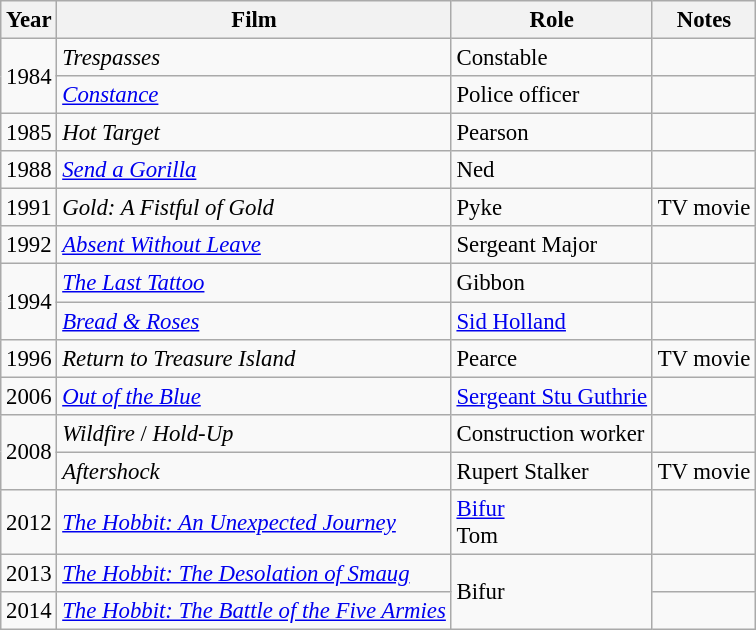<table class="wikitable" style="font-size: 95%;">
<tr>
<th>Year</th>
<th>Film</th>
<th>Role</th>
<th>Notes</th>
</tr>
<tr>
<td rowspan="2">1984</td>
<td><em>Trespasses</em></td>
<td>Constable</td>
<td></td>
</tr>
<tr>
<td><em><a href='#'>Constance</a></em></td>
<td>Police officer</td>
<td></td>
</tr>
<tr>
<td>1985</td>
<td><em>Hot Target</em></td>
<td>Pearson</td>
<td></td>
</tr>
<tr>
<td>1988</td>
<td><em><a href='#'>Send a Gorilla</a></em></td>
<td>Ned</td>
<td></td>
</tr>
<tr>
<td>1991</td>
<td><em>Gold: A Fistful of Gold</em></td>
<td>Pyke</td>
<td>TV movie</td>
</tr>
<tr>
<td>1992</td>
<td><em><a href='#'>Absent Without Leave</a></em></td>
<td>Sergeant Major</td>
<td></td>
</tr>
<tr>
<td rowspan="2">1994</td>
<td><em><a href='#'>The Last Tattoo</a></em></td>
<td>Gibbon</td>
<td></td>
</tr>
<tr>
<td><em><a href='#'>Bread & Roses</a></em></td>
<td><a href='#'>Sid Holland</a></td>
<td></td>
</tr>
<tr>
<td>1996</td>
<td><em>Return to Treasure Island</em></td>
<td>Pearce</td>
<td>TV movie</td>
</tr>
<tr>
<td>2006</td>
<td><em><a href='#'>Out of the Blue</a></em></td>
<td><a href='#'>Sergeant Stu Guthrie</a></td>
<td></td>
</tr>
<tr>
<td rowspan="2">2008</td>
<td><em>Wildfire</em> / <em>Hold-Up</em></td>
<td>Construction worker</td>
<td></td>
</tr>
<tr>
<td><em>Aftershock</em></td>
<td>Rupert Stalker</td>
<td>TV movie</td>
</tr>
<tr>
<td>2012</td>
<td><em><a href='#'>The Hobbit: An Unexpected Journey</a></em></td>
<td><a href='#'>Bifur</a><br>Tom</td>
<td></td>
</tr>
<tr>
<td>2013</td>
<td><em><a href='#'>The Hobbit: The Desolation of Smaug</a></em></td>
<td rowspan="2">Bifur</td>
<td></td>
</tr>
<tr>
<td>2014</td>
<td><em><a href='#'>The Hobbit: The Battle of the Five Armies</a></em></td>
<td></td>
</tr>
</table>
